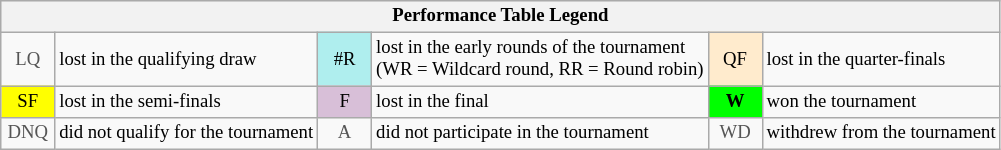<table class="wikitable" style="font-size:78%;">
<tr bgcolor="#efefef">
<th colspan="6">Performance Table Legend</th>
</tr>
<tr>
<td align="center" style="color:#555555;" width="30">LQ</td>
<td>lost in the qualifying draw</td>
<td align="center" style="background:#afeeee;">#R</td>
<td>lost in the early rounds of the tournament<br>(WR = Wildcard round, RR = Round robin)</td>
<td align="center" style="background:#ffebcd;">QF</td>
<td>lost in the quarter-finals</td>
</tr>
<tr>
<td align="center" style="background:yellow;">SF</td>
<td>lost in the semi-finals</td>
<td align="center" style="background:#D8BFD8;">F</td>
<td>lost in the final</td>
<td align="center" style="background:#00ff00;"><strong>W</strong></td>
<td>won the tournament</td>
</tr>
<tr>
<td align="center" style="color:#555555;" width="30">DNQ</td>
<td>did not qualify for the tournament</td>
<td align="center" style="color:#555555;" width="30">A</td>
<td>did not participate in the tournament</td>
<td align="center" style="color:#555555;" width="30">WD</td>
<td>withdrew from the tournament</td>
</tr>
</table>
